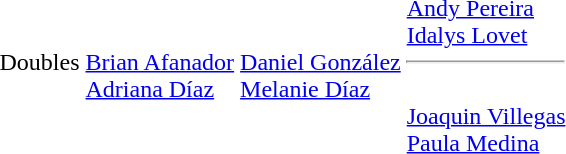<table>
<tr>
<td>Doubles</td>
<td><br><a href='#'>Brian Afanador</a><br><a href='#'>Adriana Díaz</a></td>
<td><br><a href='#'>Daniel González</a><br><a href='#'>Melanie Díaz</a></td>
<td><br><a href='#'>Andy Pereira</a><br><a href='#'>Idalys Lovet</a><hr><br><a href='#'>Joaquin Villegas</a><br><a href='#'>Paula Medina</a></td>
</tr>
</table>
